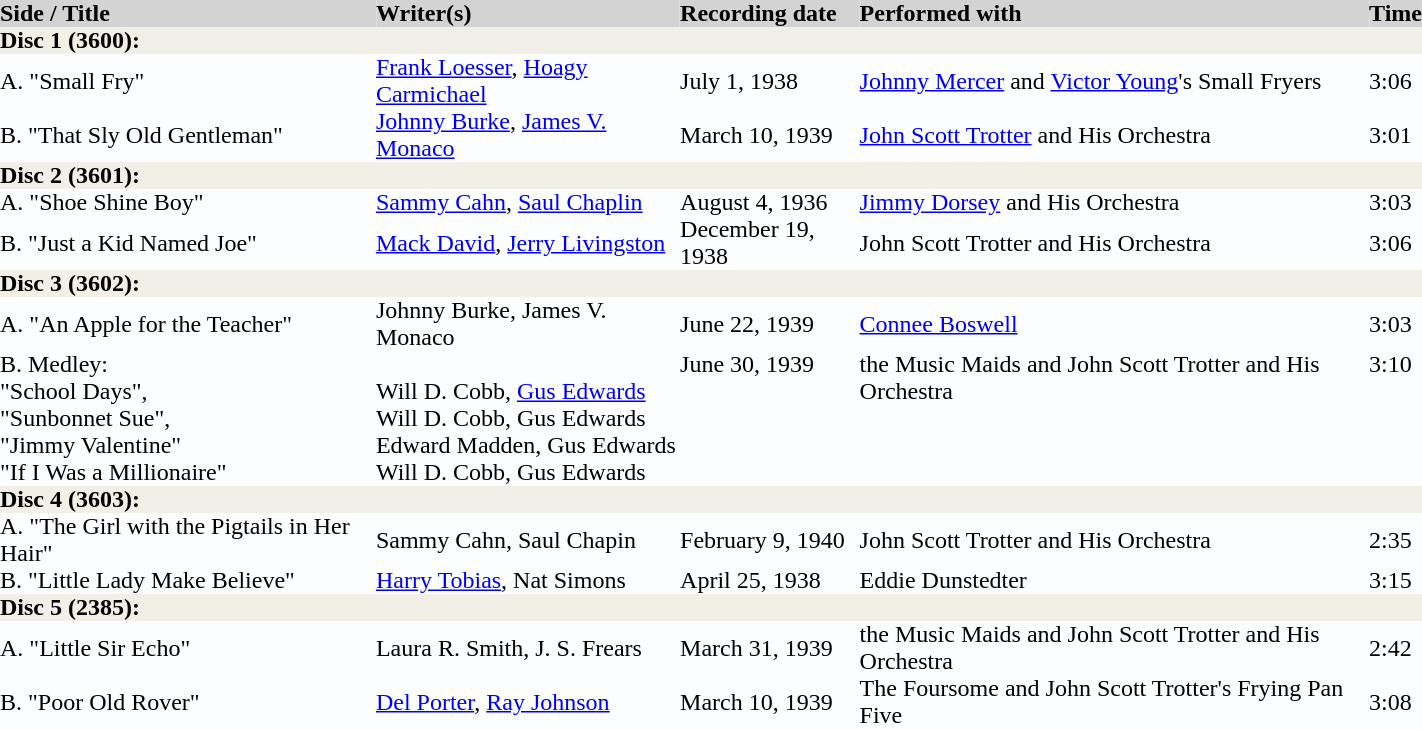<table border="0" cellpadding="0" cellspacing="0" style="width: 75%; margin: 1em 1em 1em 0; background: #FCFDFF; border-collapse: collapse;">
<tr bgcolor=#D3D3D4>
<td><strong>Side / Title</strong></td>
<td><strong>Writer(s)</strong></td>
<td><strong>Recording date</strong></td>
<td><strong>Performed with</strong></td>
<td><strong>Time</strong></td>
</tr>
<tr bgcolor=#F2F0E6>
<td colspan=5><strong>Disc 1 (3600):</strong></td>
</tr>
<tr>
<td>A. "Small Fry"</td>
<td><a href='#'>Frank Loesser</a>, <a href='#'>Hoagy Carmichael</a></td>
<td>July 1, 1938</td>
<td><a href='#'>Johnny Mercer</a> and <a href='#'>Victor Young</a>'s Small Fryers</td>
<td>3:06</td>
</tr>
<tr>
<td>B. "That Sly Old Gentleman"</td>
<td><a href='#'>Johnny Burke</a>, <a href='#'>James V. Monaco</a></td>
<td>March 10, 1939</td>
<td><a href='#'>John Scott Trotter</a> and His Orchestra</td>
<td>3:01</td>
</tr>
<tr bgcolor=#F2F0E6>
<td colspan=5><strong>Disc 2 (3601):</strong></td>
</tr>
<tr>
<td>A. "Shoe Shine Boy"</td>
<td><a href='#'>Sammy Cahn</a>, <a href='#'>Saul Chaplin</a></td>
<td>August 4, 1936</td>
<td><a href='#'>Jimmy Dorsey</a> and His Orchestra</td>
<td>3:03</td>
</tr>
<tr>
<td>B. "Just a Kid Named Joe"</td>
<td><a href='#'>Mack David</a>, <a href='#'>Jerry Livingston</a></td>
<td>December 19, 1938</td>
<td>John Scott Trotter and His Orchestra</td>
<td>3:06</td>
</tr>
<tr bgcolor=#F2F0E6>
<td colspan=5><strong>Disc 3 (3602):</strong></td>
</tr>
<tr>
<td>A. "An Apple for the Teacher"</td>
<td>Johnny Burke, James V. Monaco</td>
<td>June 22, 1939</td>
<td><a href='#'>Connee Boswell</a></td>
<td>3:03</td>
</tr>
<tr valign=top>
<td>B. Medley:<br>"School Days",<br>"Sunbonnet Sue",<br>"Jimmy Valentine"<br>"If I Was a Millionaire"</td>
<td><br>Will D. Cobb, <a href='#'>Gus Edwards</a><br>Will D. Cobb, Gus Edwards<br>Edward Madden, Gus Edwards<br>Will D. Cobb, Gus Edwards</td>
<td>June 30, 1939</td>
<td>the Music Maids and John Scott Trotter and His Orchestra</td>
<td>3:10</td>
</tr>
<tr bgcolor=#F2F0E6>
<td colspan=5><strong>Disc 4 (3603):</strong></td>
</tr>
<tr>
<td>A. "The Girl with the Pigtails in Her Hair"</td>
<td>Sammy Cahn, Saul Chapin</td>
<td>February 9, 1940</td>
<td>John Scott Trotter and His Orchestra</td>
<td>2:35</td>
</tr>
<tr>
<td>B. "Little Lady Make Believe"</td>
<td><a href='#'>Harry Tobias</a>, Nat Simons</td>
<td>April 25, 1938</td>
<td>Eddie Dunstedter</td>
<td>3:15</td>
</tr>
<tr bgcolor=#F2F0E6>
<td colspan=5><strong>Disc 5 (2385):</strong></td>
</tr>
<tr>
<td>A. "Little Sir Echo"</td>
<td>Laura R. Smith, J. S. Frears</td>
<td>March 31, 1939</td>
<td>the Music Maids and John Scott Trotter and His Orchestra</td>
<td>2:42</td>
</tr>
<tr>
<td>B. "Poor Old Rover"</td>
<td><a href='#'>Del Porter</a>, <a href='#'>Ray Johnson</a></td>
<td>March 10, 1939</td>
<td>The Foursome and John Scott Trotter's Frying Pan Five</td>
<td>3:08</td>
</tr>
</table>
